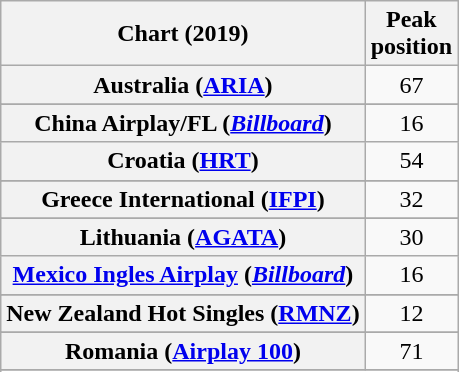<table class="wikitable sortable plainrowheaders" style="text-align:center">
<tr>
<th scope="col">Chart (2019)</th>
<th scope="col">Peak<br>position</th>
</tr>
<tr>
<th scope="row">Australia (<a href='#'>ARIA</a>)</th>
<td>67</td>
</tr>
<tr>
</tr>
<tr>
</tr>
<tr>
</tr>
<tr>
</tr>
<tr>
<th scope="row">China Airplay/FL (<em><a href='#'>Billboard</a></em>)</th>
<td>16</td>
</tr>
<tr>
<th scope="row">Croatia (<a href='#'>HRT</a>)</th>
<td>54</td>
</tr>
<tr>
</tr>
<tr>
</tr>
<tr>
</tr>
<tr>
</tr>
<tr>
</tr>
<tr>
<th scope="row">Greece International (<a href='#'>IFPI</a>)</th>
<td>32</td>
</tr>
<tr>
</tr>
<tr>
</tr>
<tr>
<th scope="row">Lithuania (<a href='#'>AGATA</a>)</th>
<td>30</td>
</tr>
<tr>
<th scope="row"><a href='#'>Mexico Ingles Airplay</a> (<em><a href='#'>Billboard</a></em>)</th>
<td>16</td>
</tr>
<tr>
</tr>
<tr>
</tr>
<tr>
<th scope="row">New Zealand Hot Singles (<a href='#'>RMNZ</a>)</th>
<td>12</td>
</tr>
<tr>
</tr>
<tr>
<th scope="row">Romania (<a href='#'>Airplay 100</a>)</th>
<td>71</td>
</tr>
<tr>
</tr>
<tr>
</tr>
<tr>
</tr>
<tr>
</tr>
<tr>
</tr>
<tr>
</tr>
<tr>
</tr>
</table>
